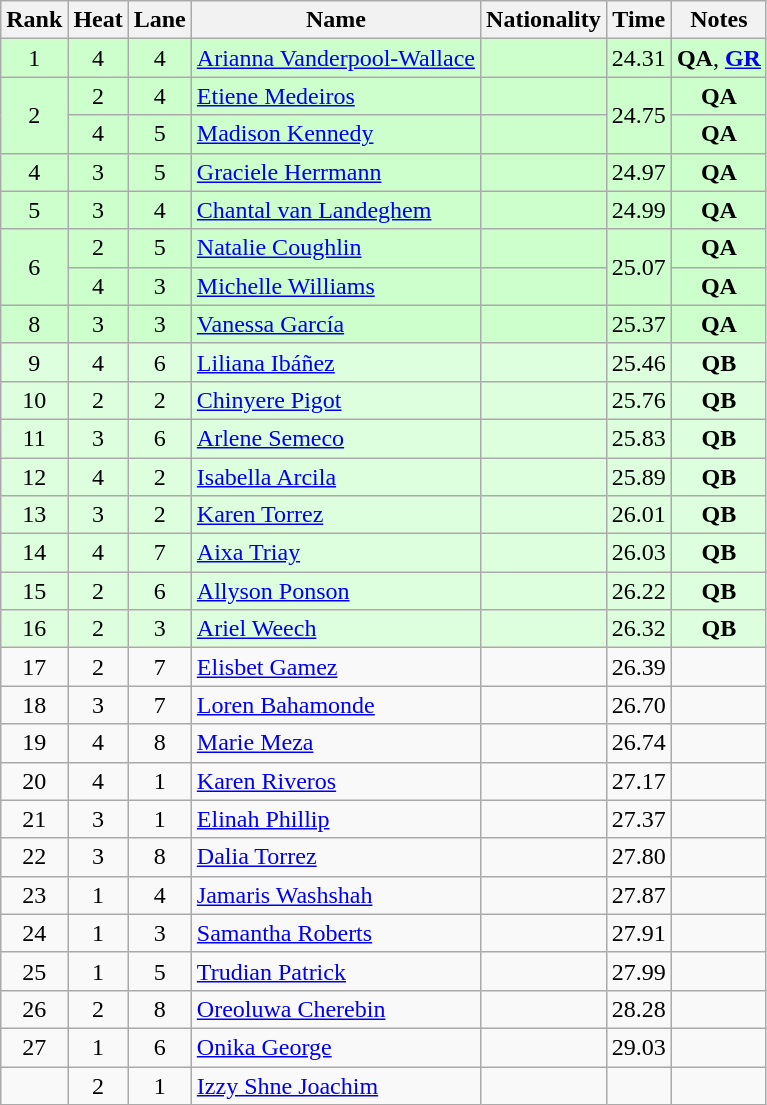<table class="wikitable sortable" style="text-align:center">
<tr>
<th>Rank</th>
<th>Heat</th>
<th>Lane</th>
<th>Name</th>
<th>Nationality</th>
<th>Time</th>
<th>Notes</th>
</tr>
<tr bgcolor=ccffcc>
<td>1</td>
<td>4</td>
<td>4</td>
<td align=left><a href='#'>Arianna Vanderpool-Wallace</a></td>
<td align=left></td>
<td>24.31</td>
<td><strong>QA</strong>, <strong><a href='#'>GR</a></strong></td>
</tr>
<tr bgcolor=ccffcc>
<td rowspan=2>2</td>
<td>2</td>
<td>4</td>
<td align=left><a href='#'>Etiene Medeiros</a></td>
<td align=left></td>
<td rowspan=2>24.75</td>
<td><strong>QA</strong></td>
</tr>
<tr bgcolor=ccffcc>
<td>4</td>
<td>5</td>
<td align=left><a href='#'>Madison Kennedy</a></td>
<td align=left></td>
<td><strong>QA</strong></td>
</tr>
<tr bgcolor=ccffcc>
<td>4</td>
<td>3</td>
<td>5</td>
<td align=left><a href='#'>Graciele Herrmann</a></td>
<td align=left></td>
<td>24.97</td>
<td><strong>QA</strong></td>
</tr>
<tr bgcolor=ccffcc>
<td>5</td>
<td>3</td>
<td>4</td>
<td align=left><a href='#'>Chantal van Landeghem</a></td>
<td align=left></td>
<td>24.99</td>
<td><strong>QA</strong></td>
</tr>
<tr bgcolor=ccffcc>
<td rowspan=2>6</td>
<td>2</td>
<td>5</td>
<td align=left><a href='#'>Natalie Coughlin</a></td>
<td align=left></td>
<td rowspan=2>25.07</td>
<td><strong>QA</strong></td>
</tr>
<tr bgcolor=ccffcc>
<td>4</td>
<td>3</td>
<td align=left><a href='#'>Michelle Williams</a></td>
<td align=left></td>
<td><strong>QA</strong></td>
</tr>
<tr bgcolor=ccffcc>
<td>8</td>
<td>3</td>
<td>3</td>
<td align=left><a href='#'>Vanessa García</a></td>
<td align=left></td>
<td>25.37</td>
<td><strong>QA</strong></td>
</tr>
<tr bgcolor=ddffdd>
<td>9</td>
<td>4</td>
<td>6</td>
<td align=left><a href='#'>Liliana Ibáñez</a></td>
<td align=left></td>
<td>25.46</td>
<td><strong>QB</strong></td>
</tr>
<tr bgcolor=ddffdd>
<td>10</td>
<td>2</td>
<td>2</td>
<td align=left><a href='#'>Chinyere Pigot</a></td>
<td align=left></td>
<td>25.76</td>
<td><strong>QB</strong></td>
</tr>
<tr bgcolor=ddffdd>
<td>11</td>
<td>3</td>
<td>6</td>
<td align=left><a href='#'>Arlene Semeco</a></td>
<td align=left></td>
<td>25.83</td>
<td><strong>QB</strong></td>
</tr>
<tr bgcolor=ddffdd>
<td>12</td>
<td>4</td>
<td>2</td>
<td align=left><a href='#'>Isabella Arcila</a></td>
<td align=left></td>
<td>25.89</td>
<td><strong>QB</strong></td>
</tr>
<tr bgcolor=ddffdd>
<td>13</td>
<td>3</td>
<td>2</td>
<td align=left><a href='#'>Karen Torrez</a></td>
<td align=left></td>
<td>26.01</td>
<td><strong>QB</strong></td>
</tr>
<tr bgcolor=ddffdd>
<td>14</td>
<td>4</td>
<td>7</td>
<td align=left><a href='#'>Aixa Triay</a></td>
<td align=left></td>
<td>26.03</td>
<td><strong>QB</strong></td>
</tr>
<tr bgcolor=ddffdd>
<td>15</td>
<td>2</td>
<td>6</td>
<td align=left><a href='#'>Allyson Ponson</a></td>
<td align=left></td>
<td>26.22</td>
<td><strong>QB</strong></td>
</tr>
<tr bgcolor=ddffdd>
<td>16</td>
<td>2</td>
<td>3</td>
<td align=left><a href='#'>Ariel Weech</a></td>
<td align=left></td>
<td>26.32</td>
<td><strong>QB</strong></td>
</tr>
<tr>
<td>17</td>
<td>2</td>
<td>7</td>
<td align=left><a href='#'>Elisbet Gamez</a></td>
<td align=left></td>
<td>26.39</td>
<td></td>
</tr>
<tr>
<td>18</td>
<td>3</td>
<td>7</td>
<td align=left><a href='#'>Loren Bahamonde</a></td>
<td align=left></td>
<td>26.70</td>
<td></td>
</tr>
<tr>
<td>19</td>
<td>4</td>
<td>8</td>
<td align=left><a href='#'>Marie Meza</a></td>
<td align=left></td>
<td>26.74</td>
<td></td>
</tr>
<tr>
<td>20</td>
<td>4</td>
<td>1</td>
<td align=left><a href='#'>Karen Riveros</a></td>
<td align=left></td>
<td>27.17</td>
<td></td>
</tr>
<tr>
<td>21</td>
<td>3</td>
<td>1</td>
<td align=left><a href='#'>Elinah Phillip</a></td>
<td align=left></td>
<td>27.37</td>
<td></td>
</tr>
<tr>
<td>22</td>
<td>3</td>
<td>8</td>
<td align=left><a href='#'>Dalia Torrez</a></td>
<td align=left></td>
<td>27.80</td>
<td></td>
</tr>
<tr>
<td>23</td>
<td>1</td>
<td>4</td>
<td align=left><a href='#'>Jamaris Washshah</a></td>
<td align=left></td>
<td>27.87</td>
<td></td>
</tr>
<tr>
<td>24</td>
<td>1</td>
<td>3</td>
<td align=left><a href='#'>Samantha Roberts</a></td>
<td align=left></td>
<td>27.91</td>
<td></td>
</tr>
<tr>
<td>25</td>
<td>1</td>
<td>5</td>
<td align=left><a href='#'>Trudian Patrick</a></td>
<td align=left></td>
<td>27.99</td>
<td></td>
</tr>
<tr>
<td>26</td>
<td>2</td>
<td>8</td>
<td align=left><a href='#'>Oreoluwa Cherebin</a></td>
<td align=left></td>
<td>28.28</td>
<td></td>
</tr>
<tr>
<td>27</td>
<td>1</td>
<td>6</td>
<td align=left><a href='#'>Onika George</a></td>
<td align=left></td>
<td>29.03</td>
<td></td>
</tr>
<tr>
<td></td>
<td>2</td>
<td>1</td>
<td align=left><a href='#'>Izzy Shne Joachim</a></td>
<td align=left></td>
<td></td>
<td></td>
</tr>
</table>
